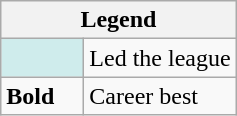<table class="wikitable">
<tr>
<th colspan="2">Legend</th>
</tr>
<tr>
<td style="background:#cfecec; width:3em;"></td>
<td>Led the league</td>
</tr>
<tr>
<td style="width:3em;"><strong>Bold</strong></td>
<td>Career best</td>
</tr>
</table>
